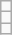<table class="wikitable">
<tr>
<td></td>
</tr>
<tr>
<td></td>
</tr>
<tr>
<td></td>
</tr>
</table>
